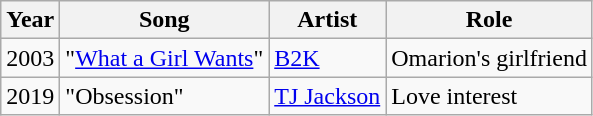<table class="wikitable sortable">
<tr>
<th>Year</th>
<th>Song</th>
<th>Artist</th>
<th>Role</th>
</tr>
<tr>
<td>2003</td>
<td>"<a href='#'>What a Girl Wants</a>"</td>
<td><a href='#'>B2K</a></td>
<td>Omarion's girlfriend</td>
</tr>
<tr>
<td>2019</td>
<td>"Obsession"</td>
<td><a href='#'>TJ Jackson</a></td>
<td>Love interest</td>
</tr>
</table>
